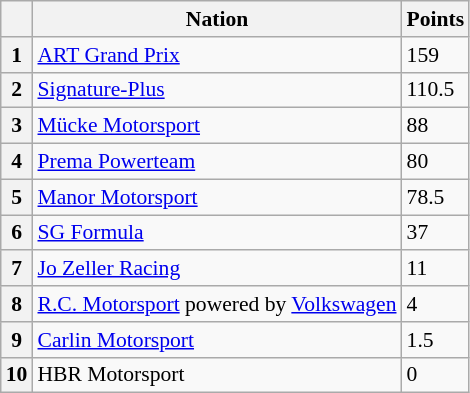<table class="wikitable" style="font-size:90%;">
<tr>
<th></th>
<th>Nation</th>
<th>Points</th>
</tr>
<tr>
<th>1</th>
<td> <a href='#'>ART Grand Prix</a></td>
<td>159</td>
</tr>
<tr>
<th>2</th>
<td> <a href='#'>Signature-Plus</a></td>
<td>110.5</td>
</tr>
<tr>
<th>3</th>
<td> <a href='#'>Mücke Motorsport</a></td>
<td>88</td>
</tr>
<tr>
<th>4</th>
<td> <a href='#'>Prema Powerteam</a></td>
<td>80</td>
</tr>
<tr>
<th>5</th>
<td> <a href='#'>Manor Motorsport</a></td>
<td>78.5</td>
</tr>
<tr>
<th>6</th>
<td> <a href='#'>SG Formula</a></td>
<td>37</td>
</tr>
<tr>
<th>7</th>
<td> <a href='#'>Jo Zeller Racing</a></td>
<td>11</td>
</tr>
<tr>
<th>8</th>
<td> <a href='#'>R.C. Motorsport</a> powered by <a href='#'>Volkswagen</a></td>
<td>4</td>
</tr>
<tr>
<th>9</th>
<td> <a href='#'>Carlin Motorsport</a></td>
<td>1.5</td>
</tr>
<tr>
<th>10</th>
<td> HBR Motorsport</td>
<td>0</td>
</tr>
</table>
